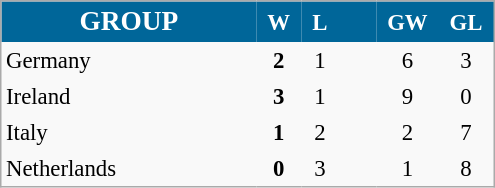<table cellpadding="3" cellspacing="0" style="background: #f9f9f9; border: 1px #aaa solid; border-collapse: collapse; font-size: 95%;" width=330>
<tr style="background:#006699;color:white;">
<th width=34% style=font-size:120%>GROUP</th>
<th width=5%>W</th>
<th width=5%>L</th>
<th width=5%></th>
<th width=5%>GW</th>
<th width=5%>GL</th>
</tr>
<tr align=center>
<td align=left> Germany</td>
<td><strong>2</strong></td>
<td>1</td>
<td></td>
<td>6</td>
<td>3</td>
</tr>
<tr align=center>
<td align=left> Ireland</td>
<td><strong>3</strong></td>
<td>1</td>
<td></td>
<td>9</td>
<td>0</td>
</tr>
<tr align=center>
<td align=left> Italy</td>
<td><strong>1</strong></td>
<td>2</td>
<td></td>
<td>2</td>
<td>7</td>
</tr>
<tr align=center>
<td align=left> Netherlands</td>
<td><strong>0</strong></td>
<td>3</td>
<td></td>
<td>1</td>
<td>8</td>
</tr>
</table>
